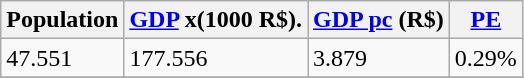<table class="wikitable" border="1">
<tr>
<th>Population </th>
<th><a href='#'>GDP</a> x(1000 R$).</th>
<th><a href='#'>GDP pc</a> (R$)</th>
<th><a href='#'>PE</a></th>
</tr>
<tr>
<td>47.551</td>
<td>177.556</td>
<td>3.879</td>
<td>0.29%</td>
</tr>
<tr>
</tr>
</table>
